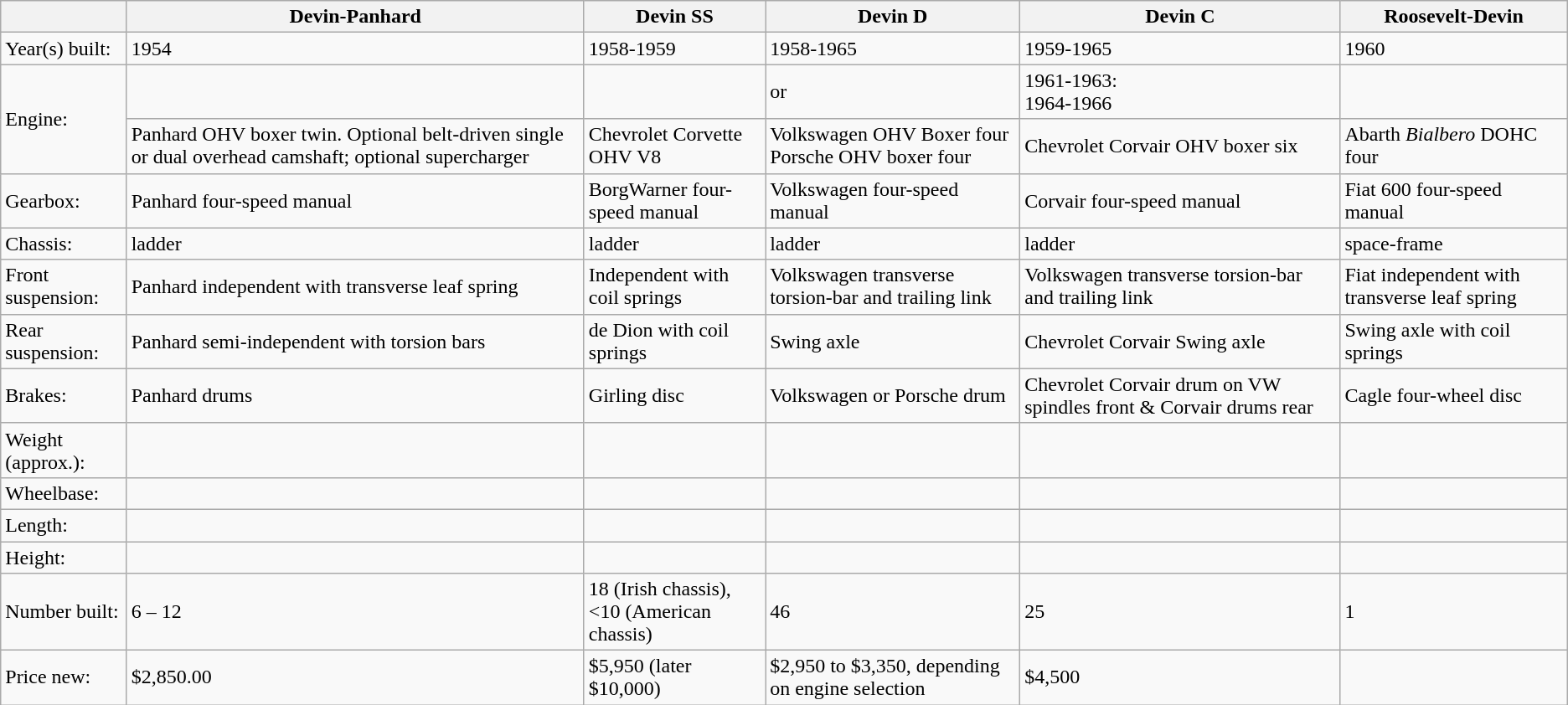<table class="wikitable defaultcenter col1left">
<tr>
<th></th>
<th>Devin-Panhard</th>
<th>Devin SS</th>
<th>Devin D</th>
<th>Devin C</th>
<th>Roosevelt-Devin</th>
</tr>
<tr>
<td>Year(s) built:</td>
<td>1954</td>
<td>1958-1959</td>
<td>1958-1965</td>
<td>1959-1965</td>
<td>1960</td>
</tr>
<tr>
<td rowspan="2">Engine:</td>
<td></td>
<td></td>
<td> or<br></td>
<td>1961-1963: <br>1964-1966 </td>
<td></td>
</tr>
<tr>
<td>Panhard OHV boxer twin. Optional belt-driven single or dual overhead camshaft; optional supercharger</td>
<td>Chevrolet Corvette OHV V8</td>
<td>Volkswagen OHV Boxer four<br>Porsche OHV boxer four</td>
<td>Chevrolet Corvair OHV boxer six</td>
<td>Abarth <em>Bialbero</em> DOHC four</td>
</tr>
<tr>
<td>Gearbox:</td>
<td>Panhard four-speed manual</td>
<td>BorgWarner four-speed manual</td>
<td>Volkswagen four-speed manual</td>
<td>Corvair four-speed manual</td>
<td>Fiat 600 four-speed manual</td>
</tr>
<tr>
<td>Chassis:</td>
<td>ladder</td>
<td>ladder</td>
<td>ladder</td>
<td>ladder</td>
<td>space-frame</td>
</tr>
<tr>
<td>Front suspension:</td>
<td>Panhard independent with transverse leaf spring</td>
<td>Independent with coil springs</td>
<td>Volkswagen transverse torsion-bar and trailing link</td>
<td>Volkswagen transverse torsion-bar and trailing link</td>
<td>Fiat independent with transverse leaf spring</td>
</tr>
<tr>
<td>Rear suspension:</td>
<td>Panhard semi-independent with torsion bars</td>
<td>de Dion with coil springs</td>
<td>Swing axle</td>
<td>Chevrolet Corvair Swing axle</td>
<td>Swing axle with coil springs</td>
</tr>
<tr>
<td>Brakes:</td>
<td>Panhard drums</td>
<td>Girling disc</td>
<td>Volkswagen or Porsche drum</td>
<td>Chevrolet Corvair drum on VW spindles front & Corvair drums rear</td>
<td>Cagle four-wheel disc</td>
</tr>
<tr>
<td>Weight (approx.):</td>
<td></td>
<td></td>
<td></td>
<td></td>
<td></td>
</tr>
<tr>
<td>Wheelbase:</td>
<td></td>
<td></td>
<td></td>
<td></td>
<td></td>
</tr>
<tr>
<td>Length:</td>
<td></td>
<td></td>
<td></td>
<td></td>
<td></td>
</tr>
<tr>
<td>Height:</td>
<td></td>
<td></td>
<td></td>
<td></td>
<td></td>
</tr>
<tr>
<td>Number built:</td>
<td>6 – 12</td>
<td>18 (Irish chassis),<br> <10 (American chassis)</td>
<td>46</td>
<td>25</td>
<td>1</td>
</tr>
<tr>
<td>Price new:</td>
<td>$2,850.00</td>
<td>$5,950 (later $10,000)</td>
<td>$2,950 to $3,350, depending on engine selection</td>
<td>$4,500</td>
<td></td>
</tr>
</table>
